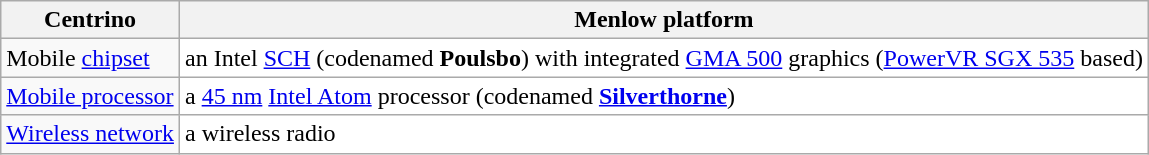<table class="wikitable">
<tr>
<th>Centrino</th>
<th>Menlow platform</th>
</tr>
<tr>
<td>Mobile <a href='#'>chipset</a></td>
<td style="background:white">an Intel <a href='#'>SCH</a> (codenamed <strong>Poulsbo</strong>) with integrated <a href='#'>GMA 500</a> graphics (<a href='#'>PowerVR SGX 535</a> based)</td>
</tr>
<tr>
<td><a href='#'>Mobile processor</a></td>
<td style="background:white">a <a href='#'>45 nm</a> <a href='#'>Intel Atom</a> processor (codenamed <strong><a href='#'>Silverthorne</a></strong>)</td>
</tr>
<tr>
<td><a href='#'>Wireless network</a></td>
<td style="background:white">a wireless radio</td>
</tr>
</table>
